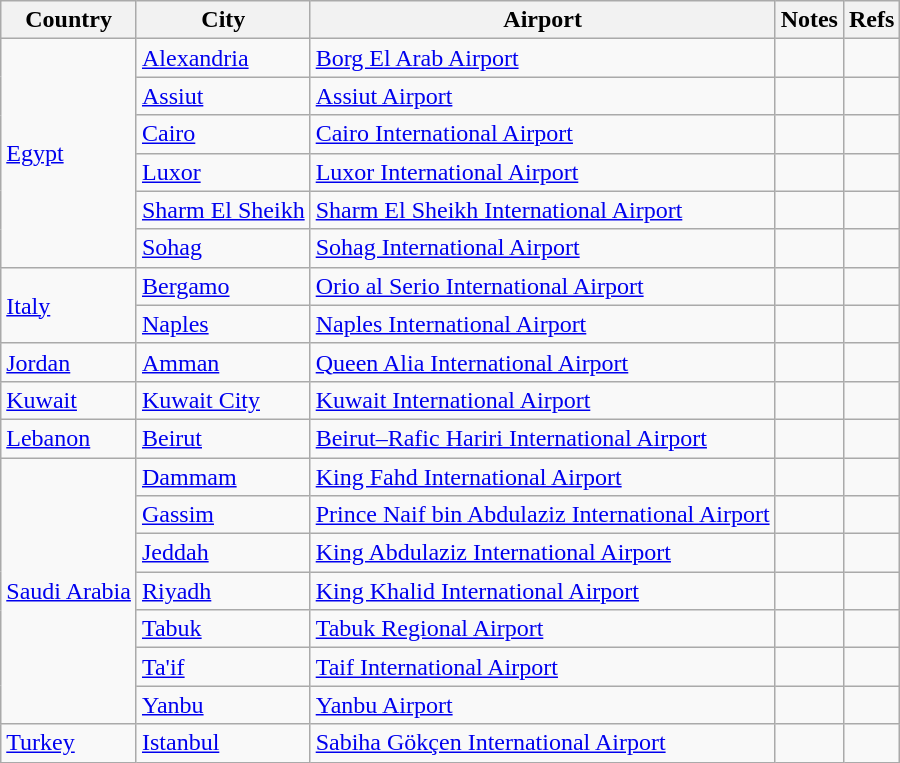<table class="sortable wikitable">
<tr>
<th>Country</th>
<th>City</th>
<th>Airport</th>
<th>Notes</th>
<th>Refs</th>
</tr>
<tr>
<td rowspan="6"><a href='#'>Egypt</a></td>
<td><a href='#'>Alexandria</a></td>
<td><a href='#'>Borg El Arab Airport</a></td>
<td></td>
<td align=center></td>
</tr>
<tr>
<td><a href='#'>Assiut</a></td>
<td><a href='#'>Assiut Airport</a></td>
<td></td>
<td align=center></td>
</tr>
<tr>
<td><a href='#'>Cairo</a></td>
<td><a href='#'>Cairo International Airport</a></td>
<td></td>
<td align=center></td>
</tr>
<tr>
<td><a href='#'>Luxor</a></td>
<td><a href='#'>Luxor International Airport</a></td>
<td></td>
<td align=center></td>
</tr>
<tr>
<td><a href='#'>Sharm El Sheikh</a></td>
<td><a href='#'>Sharm El Sheikh International Airport</a></td>
<td></td>
<td></td>
</tr>
<tr>
<td><a href='#'>Sohag</a></td>
<td><a href='#'>Sohag International Airport</a></td>
<td></td>
<td align=center></td>
</tr>
<tr>
<td rowspan="2"><a href='#'>Italy</a></td>
<td><a href='#'>Bergamo</a></td>
<td><a href='#'>Orio al Serio International Airport</a></td>
<td></td>
<td align=center></td>
</tr>
<tr>
<td><a href='#'>Naples</a></td>
<td><a href='#'>Naples International Airport</a></td>
<td></td>
<td align=center></td>
</tr>
<tr>
<td><a href='#'>Jordan</a></td>
<td><a href='#'>Amman</a></td>
<td><a href='#'>Queen Alia International Airport</a></td>
<td></td>
<td align=center></td>
</tr>
<tr>
<td><a href='#'>Kuwait</a></td>
<td><a href='#'>Kuwait City</a></td>
<td><a href='#'>Kuwait International Airport</a></td>
<td></td>
<td align=center></td>
</tr>
<tr>
<td><a href='#'>Lebanon</a></td>
<td><a href='#'>Beirut</a></td>
<td><a href='#'>Beirut–Rafic Hariri International Airport</a></td>
<td></td>
<td align=center></td>
</tr>
<tr>
<td rowspan="7"><a href='#'>Saudi Arabia</a></td>
<td><a href='#'>Dammam</a></td>
<td><a href='#'>King Fahd International Airport</a></td>
<td></td>
<td align=center></td>
</tr>
<tr>
<td><a href='#'>Gassim</a></td>
<td><a href='#'>Prince Naif bin Abdulaziz International Airport</a></td>
<td></td>
<td align=center></td>
</tr>
<tr>
<td><a href='#'>Jeddah</a></td>
<td><a href='#'>King Abdulaziz International Airport</a></td>
<td></td>
<td align=center></td>
</tr>
<tr>
<td><a href='#'>Riyadh</a></td>
<td><a href='#'>King Khalid International Airport</a></td>
<td></td>
<td align=center></td>
</tr>
<tr>
<td><a href='#'>Tabuk</a></td>
<td><a href='#'>Tabuk Regional Airport</a></td>
<td></td>
<td align=center></td>
</tr>
<tr>
<td><a href='#'>Ta'if</a></td>
<td><a href='#'>Taif International Airport</a></td>
<td></td>
<td align=center></td>
</tr>
<tr>
<td><a href='#'>Yanbu</a></td>
<td><a href='#'>Yanbu Airport</a></td>
<td></td>
<td align=center></td>
</tr>
<tr>
<td><a href='#'>Turkey</a></td>
<td><a href='#'>Istanbul</a></td>
<td><a href='#'>Sabiha Gökçen International Airport</a></td>
<td></td>
<td align=center></td>
</tr>
</table>
